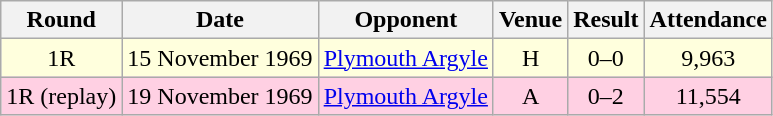<table style="text-align:center;" class="wikitable sortable">
<tr>
<th>Round</th>
<th>Date</th>
<th>Opponent</th>
<th>Venue</th>
<th>Result</th>
<th>Attendance</th>
</tr>
<tr style="background:#ffd;">
<td>1R</td>
<td>15 November 1969</td>
<td><a href='#'>Plymouth Argyle</a></td>
<td>H</td>
<td>0–0</td>
<td>9,963</td>
</tr>
<tr style="background:#ffd0e3;">
<td>1R (replay)</td>
<td>19 November 1969</td>
<td><a href='#'>Plymouth Argyle</a></td>
<td>A</td>
<td>0–2</td>
<td>11,554</td>
</tr>
</table>
